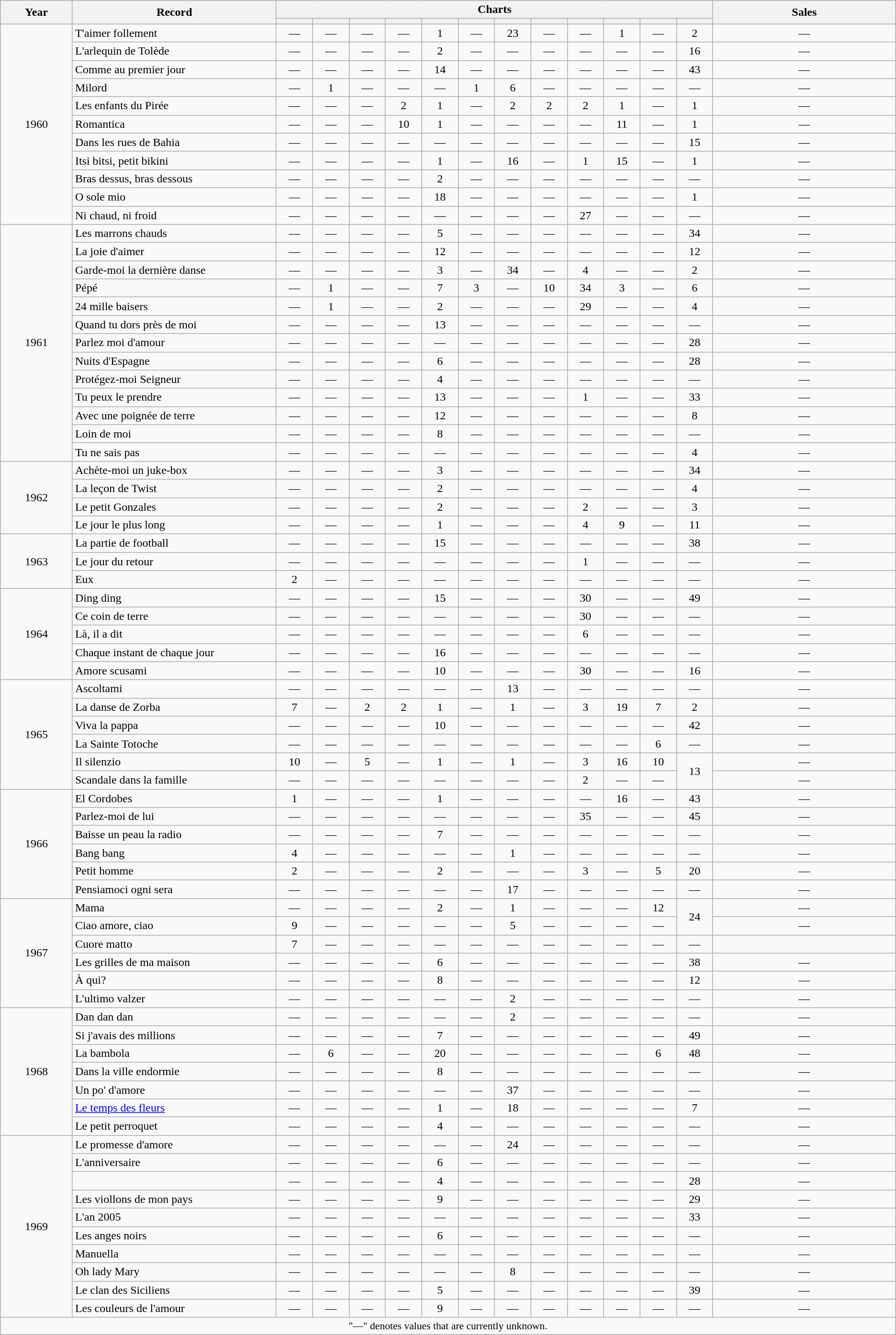<table class="wikitable" style="text-align:center;" border="1">
<tr>
<th scope="col" rowspan="2" style="width:10em;">Year</th>
<th scope="col" rowspan="2" style="width:30em;">Record</th>
<th scope="col" colspan="12" style="width:60em;">Charts</th>
<th scope="col" rowspan="2" style="width:30em;">Sales</th>
</tr>
<tr>
<th scope="col" width="20"></th>
<th scope="col" width="20"></th>
<th scope="col" width="20"></th>
<th scope="col" width="20"></th>
<th scope="col" width="20"></th>
<th scope="col" width="20"></th>
<th scope="col" width="20"></th>
<th scope="col" width="20"></th>
<th scope="col" width="20"></th>
<th scope="col" width="20"></th>
<th scope="col" width="20"></th>
<th scope="col" width="20"></th>
</tr>
<tr>
<td rowspan="11">1960</td>
<td align="left">T'aimer follement</td>
<td>—</td>
<td>—</td>
<td>—</td>
<td>—</td>
<td>1</td>
<td>—</td>
<td>23</td>
<td>—</td>
<td>—</td>
<td>1</td>
<td>—</td>
<td>2</td>
<td>—</td>
</tr>
<tr>
<td align="left">L'arlequin de Tolède</td>
<td>—</td>
<td>—</td>
<td>—</td>
<td>—</td>
<td>2</td>
<td>—</td>
<td>—</td>
<td>—</td>
<td>—</td>
<td>—</td>
<td>—</td>
<td>16</td>
<td>—</td>
</tr>
<tr>
<td align="left">Comme au premier jour</td>
<td>—</td>
<td>—</td>
<td>—</td>
<td>—</td>
<td>14</td>
<td>—</td>
<td>—</td>
<td>—</td>
<td>—</td>
<td>—</td>
<td>—</td>
<td>43</td>
<td>—</td>
</tr>
<tr>
<td align="left">Milord</td>
<td>—</td>
<td>1</td>
<td>—</td>
<td>—</td>
<td>—</td>
<td>1</td>
<td>6</td>
<td>—</td>
<td>—</td>
<td>—</td>
<td>—</td>
<td>—</td>
<td>—</td>
</tr>
<tr>
<td align="left">Les enfants du Pirée</td>
<td>—</td>
<td>—</td>
<td>—</td>
<td>2</td>
<td>1</td>
<td>—</td>
<td>2</td>
<td>2</td>
<td>2</td>
<td>1</td>
<td>—</td>
<td>1</td>
<td>—</td>
</tr>
<tr>
<td align="left">Romantica</td>
<td>—</td>
<td>—</td>
<td>—</td>
<td>10</td>
<td>1</td>
<td>—</td>
<td>—</td>
<td>—</td>
<td>—</td>
<td>11</td>
<td>—</td>
<td>1</td>
<td>—</td>
</tr>
<tr>
<td align="left">Dans les rues de Bahia</td>
<td>—</td>
<td>—</td>
<td>—</td>
<td>—</td>
<td>—</td>
<td>—</td>
<td>—</td>
<td>—</td>
<td>—</td>
<td>—</td>
<td>—</td>
<td>15</td>
<td>—</td>
</tr>
<tr>
<td align="left">Itsi bitsi, petit bikini</td>
<td>—</td>
<td>—</td>
<td>—</td>
<td>—</td>
<td>1</td>
<td>—</td>
<td>16</td>
<td>—</td>
<td>1</td>
<td>15</td>
<td>—</td>
<td>1</td>
<td>—</td>
</tr>
<tr>
<td align="left">Bras dessus, bras dessous</td>
<td>—</td>
<td>—</td>
<td>—</td>
<td>—</td>
<td>2</td>
<td>—</td>
<td>—</td>
<td>—</td>
<td>—</td>
<td>—</td>
<td>—</td>
<td>—</td>
<td>—</td>
</tr>
<tr>
<td align="left">O sole mio</td>
<td>—</td>
<td>—</td>
<td>—</td>
<td>—</td>
<td>18</td>
<td>—</td>
<td>—</td>
<td>—</td>
<td>—</td>
<td>—</td>
<td>—</td>
<td>1</td>
<td>—</td>
</tr>
<tr>
<td align="left">Ni chaud, ni froid</td>
<td>—</td>
<td>—</td>
<td>—</td>
<td>—</td>
<td>—</td>
<td>—</td>
<td>—</td>
<td>—</td>
<td>27</td>
<td>—</td>
<td>—</td>
<td>—</td>
<td>—</td>
</tr>
<tr>
<td rowspan="13">1961</td>
<td align="left">Les marrons chauds</td>
<td>—</td>
<td>—</td>
<td>—</td>
<td>—</td>
<td>5</td>
<td>—</td>
<td>—</td>
<td>—</td>
<td>—</td>
<td>—</td>
<td>—</td>
<td>34</td>
<td>—</td>
</tr>
<tr>
<td align="left">La joie d'aimer</td>
<td>—</td>
<td>—</td>
<td>—</td>
<td>—</td>
<td>12</td>
<td>—</td>
<td>—</td>
<td>—</td>
<td>—</td>
<td>—</td>
<td>—</td>
<td>12</td>
<td>—</td>
</tr>
<tr>
<td align="left">Garde-moi la dernière danse</td>
<td>—</td>
<td>—</td>
<td>—</td>
<td>—</td>
<td>3</td>
<td>—</td>
<td>34</td>
<td>—</td>
<td>4</td>
<td>—</td>
<td>—</td>
<td>2</td>
<td>—</td>
</tr>
<tr>
<td align="left">Pépé</td>
<td>—</td>
<td>1</td>
<td>—</td>
<td>—</td>
<td>7</td>
<td>3</td>
<td>—</td>
<td>10</td>
<td>34</td>
<td>3</td>
<td>—</td>
<td>6</td>
<td>—</td>
</tr>
<tr>
<td align="left">24 mille baisers</td>
<td>—</td>
<td>1</td>
<td>—</td>
<td>—</td>
<td>2</td>
<td>—</td>
<td>—</td>
<td>—</td>
<td>29</td>
<td>—</td>
<td>—</td>
<td>4</td>
<td>—</td>
</tr>
<tr>
<td align="left">Quand tu dors près de moi</td>
<td>—</td>
<td>—</td>
<td>—</td>
<td>—</td>
<td>13</td>
<td>—</td>
<td>—</td>
<td>—</td>
<td>—</td>
<td>—</td>
<td>—</td>
<td>—</td>
<td>—</td>
</tr>
<tr>
<td align="left">Parlez moi d'amour</td>
<td>—</td>
<td>—</td>
<td>—</td>
<td>—</td>
<td>—</td>
<td>—</td>
<td>—</td>
<td>—</td>
<td>—</td>
<td>—</td>
<td>—</td>
<td>28</td>
<td>—</td>
</tr>
<tr>
<td align="left">Nuits d'Espagne</td>
<td>—</td>
<td>—</td>
<td>—</td>
<td>—</td>
<td>6</td>
<td>—</td>
<td>—</td>
<td>—</td>
<td>—</td>
<td>—</td>
<td>—</td>
<td>28</td>
<td>—</td>
</tr>
<tr>
<td align="left">Protégez-moi Seigneur</td>
<td>—</td>
<td>—</td>
<td>—</td>
<td>—</td>
<td>4</td>
<td>—</td>
<td>—</td>
<td>—</td>
<td>—</td>
<td>—</td>
<td>—</td>
<td>—</td>
<td>—</td>
</tr>
<tr>
<td align="left">Tu peux le prendre</td>
<td>—</td>
<td>—</td>
<td>—</td>
<td>—</td>
<td>13</td>
<td>—</td>
<td>—</td>
<td>—</td>
<td>1</td>
<td>—</td>
<td>—</td>
<td>33</td>
<td>—</td>
</tr>
<tr>
<td align="left">Avec une poignée de terre</td>
<td>—</td>
<td>—</td>
<td>—</td>
<td>—</td>
<td>12</td>
<td>—</td>
<td>—</td>
<td>—</td>
<td>—</td>
<td>—</td>
<td>—</td>
<td>8</td>
<td>—</td>
</tr>
<tr>
<td align="left">Loin de moi</td>
<td>—</td>
<td>—</td>
<td>—</td>
<td>—</td>
<td>8</td>
<td>—</td>
<td>—</td>
<td>—</td>
<td>—</td>
<td>—</td>
<td>—</td>
<td>—</td>
<td>—</td>
</tr>
<tr>
<td align="left">Tu ne sais pas</td>
<td>—</td>
<td>—</td>
<td>—</td>
<td>—</td>
<td>—</td>
<td>—</td>
<td>—</td>
<td>—</td>
<td>—</td>
<td>—</td>
<td>—</td>
<td>4</td>
<td>—</td>
</tr>
<tr>
<td rowspan="4">1962</td>
<td align="left">Achète-moi un juke-box</td>
<td>—</td>
<td>—</td>
<td>—</td>
<td>—</td>
<td>3</td>
<td>—</td>
<td>—</td>
<td>—</td>
<td>—</td>
<td>—</td>
<td>—</td>
<td>34</td>
<td>—</td>
</tr>
<tr>
<td align="left">La leçon de Twist</td>
<td>—</td>
<td>—</td>
<td>—</td>
<td>—</td>
<td>2</td>
<td>—</td>
<td>—</td>
<td>—</td>
<td>—</td>
<td>—</td>
<td>—</td>
<td>4</td>
<td>—</td>
</tr>
<tr>
<td align="left">Le petit Gonzales</td>
<td>—</td>
<td>—</td>
<td>—</td>
<td>—</td>
<td>2</td>
<td>—</td>
<td>—</td>
<td>—</td>
<td>2</td>
<td>—</td>
<td>—</td>
<td>3</td>
<td>—</td>
</tr>
<tr>
<td align="left">Le jour le plus long</td>
<td>—</td>
<td>—</td>
<td>—</td>
<td>—</td>
<td>1</td>
<td>—</td>
<td>—</td>
<td>—</td>
<td>4</td>
<td>9</td>
<td>—</td>
<td>11</td>
<td>—</td>
</tr>
<tr>
<td rowspan="3">1963</td>
<td align="left">La partie de football</td>
<td>—</td>
<td>—</td>
<td>—</td>
<td>—</td>
<td>15</td>
<td>—</td>
<td>—</td>
<td>—</td>
<td>—</td>
<td>—</td>
<td>—</td>
<td>38</td>
<td>—</td>
</tr>
<tr>
<td align="left">Le jour du retour</td>
<td>—</td>
<td>—</td>
<td>—</td>
<td>—</td>
<td>—</td>
<td>—</td>
<td>—</td>
<td>—</td>
<td>1</td>
<td>—</td>
<td>—</td>
<td>—</td>
<td>—</td>
</tr>
<tr>
<td align="left">Eux</td>
<td>2</td>
<td>—</td>
<td>—</td>
<td>—</td>
<td>—</td>
<td>—</td>
<td>—</td>
<td>—</td>
<td>—</td>
<td>—</td>
<td>—</td>
<td>—</td>
<td>—</td>
</tr>
<tr>
<td rowspan="5">1964</td>
<td align="left">Ding ding</td>
<td>—</td>
<td>—</td>
<td>—</td>
<td>—</td>
<td>15</td>
<td>—</td>
<td>—</td>
<td>—</td>
<td>30</td>
<td>—</td>
<td>—</td>
<td>49</td>
<td>—</td>
</tr>
<tr>
<td align="left">Ce coin de terre</td>
<td>—</td>
<td>—</td>
<td>—</td>
<td>—</td>
<td>—</td>
<td>—</td>
<td>—</td>
<td>—</td>
<td>30</td>
<td>—</td>
<td>—</td>
<td>—</td>
<td>—</td>
</tr>
<tr>
<td align="left">Là, il a dit</td>
<td>—</td>
<td>—</td>
<td>—</td>
<td>—</td>
<td>—</td>
<td>—</td>
<td>—</td>
<td>—</td>
<td>6</td>
<td>—</td>
<td>—</td>
<td>—</td>
<td>—</td>
</tr>
<tr>
<td align="left">Chaque instant de chaque jour</td>
<td>—</td>
<td>—</td>
<td>—</td>
<td>—</td>
<td>16</td>
<td>—</td>
<td>—</td>
<td>—</td>
<td>—</td>
<td>—</td>
<td>—</td>
<td>—</td>
<td>—</td>
</tr>
<tr>
<td align="left">Amore scusami</td>
<td>—</td>
<td>—</td>
<td>—</td>
<td>—</td>
<td>10</td>
<td>—</td>
<td>—</td>
<td>—</td>
<td>30</td>
<td>—</td>
<td>—</td>
<td>16</td>
<td>—</td>
</tr>
<tr>
<td rowspan="6">1965</td>
<td align="left">Ascoltami</td>
<td>—</td>
<td>—</td>
<td>—</td>
<td>—</td>
<td>—</td>
<td>—</td>
<td>13</td>
<td>—</td>
<td>—</td>
<td>—</td>
<td>—</td>
<td>—</td>
<td>—</td>
</tr>
<tr>
<td align="left">La danse de Zorba</td>
<td>7</td>
<td>—</td>
<td>2</td>
<td>2</td>
<td>1</td>
<td>—</td>
<td>1</td>
<td>—</td>
<td>3</td>
<td>19</td>
<td>7</td>
<td>2</td>
<td>—</td>
</tr>
<tr>
<td align="left">Viva la pappa</td>
<td>—</td>
<td>—</td>
<td>—</td>
<td>—</td>
<td>10</td>
<td>—</td>
<td>—</td>
<td>—</td>
<td>—</td>
<td>—</td>
<td>—</td>
<td>42</td>
<td>—</td>
</tr>
<tr>
<td align="left">La Sainte Totoche</td>
<td>—</td>
<td>—</td>
<td>—</td>
<td>—</td>
<td>—</td>
<td>—</td>
<td>—</td>
<td>—</td>
<td>—</td>
<td>—</td>
<td>6</td>
<td>—</td>
<td>—</td>
</tr>
<tr>
<td align="left">Il silenzio</td>
<td>10</td>
<td>—</td>
<td>5</td>
<td>—</td>
<td>1</td>
<td>—</td>
<td>1</td>
<td>—</td>
<td>3</td>
<td>16</td>
<td>10</td>
<td rowspan="2">13</td>
<td>—</td>
</tr>
<tr>
<td align="left">Scandale dans la famille</td>
<td>—</td>
<td>—</td>
<td>—</td>
<td>—</td>
<td>—</td>
<td>—</td>
<td>—</td>
<td>—</td>
<td>2</td>
<td>—</td>
<td>—</td>
<td>—</td>
</tr>
<tr>
<td rowspan="6">1966</td>
<td align="left">El Cordobes</td>
<td>1</td>
<td>—</td>
<td>—</td>
<td>—</td>
<td>1</td>
<td>—</td>
<td>—</td>
<td>—</td>
<td>—</td>
<td>16</td>
<td>—</td>
<td>43</td>
<td>—</td>
</tr>
<tr>
<td align="left">Parlez-moi de lui</td>
<td>—</td>
<td>—</td>
<td>—</td>
<td>—</td>
<td>—</td>
<td>—</td>
<td>—</td>
<td>—</td>
<td>35</td>
<td>—</td>
<td>—</td>
<td>45</td>
<td>—</td>
</tr>
<tr>
<td align="left">Baisse un peau la radio</td>
<td>—</td>
<td>—</td>
<td>—</td>
<td>—</td>
<td>7</td>
<td>—</td>
<td>—</td>
<td>—</td>
<td>—</td>
<td>—</td>
<td>—</td>
<td>—</td>
<td>—</td>
</tr>
<tr>
<td align="left">Bang bang</td>
<td>4</td>
<td>—</td>
<td>—</td>
<td>—</td>
<td>—</td>
<td>—</td>
<td>1</td>
<td>—</td>
<td>—</td>
<td>—</td>
<td>—</td>
<td>—</td>
<td>—</td>
</tr>
<tr>
<td align="left">Petit homme</td>
<td>2</td>
<td>—</td>
<td>—</td>
<td>—</td>
<td>2</td>
<td>—</td>
<td>—</td>
<td>—</td>
<td>3</td>
<td>—</td>
<td>5</td>
<td>20</td>
<td>—</td>
</tr>
<tr>
<td align="left">Pensiamoci ogni sera</td>
<td>—</td>
<td>—</td>
<td>—</td>
<td>—</td>
<td>—</td>
<td>—</td>
<td>17</td>
<td>—</td>
<td>—</td>
<td>—</td>
<td>—</td>
<td>—</td>
<td>—</td>
</tr>
<tr>
<td rowspan="6">1967</td>
<td align="left">Mama</td>
<td>—</td>
<td>—</td>
<td>—</td>
<td>—</td>
<td>2</td>
<td>—</td>
<td>1</td>
<td>—</td>
<td>—</td>
<td>—</td>
<td>12</td>
<td rowspan="2">24</td>
<td>—</td>
</tr>
<tr>
<td align="left">Ciao amore, ciao</td>
<td>9</td>
<td>—</td>
<td>—</td>
<td>—</td>
<td>—</td>
<td>—</td>
<td>5</td>
<td>—</td>
<td>—</td>
<td>—</td>
<td>—</td>
<td>—</td>
</tr>
<tr>
<td align="left">Cuore matto</td>
<td>7</td>
<td>—</td>
<td>—</td>
<td>—</td>
<td>—</td>
<td>—</td>
<td>—</td>
<td>—</td>
<td>—</td>
<td>—</td>
<td>—</td>
<td>—</td>
</tr>
<tr>
<td align="left">Les grilles de ma maison</td>
<td>—</td>
<td>—</td>
<td>—</td>
<td>—</td>
<td>6</td>
<td>—</td>
<td>—</td>
<td>—</td>
<td>—</td>
<td>—</td>
<td>—</td>
<td>38</td>
<td>—</td>
</tr>
<tr>
<td align="left">À qui?</td>
<td>—</td>
<td>—</td>
<td>—</td>
<td>—</td>
<td>8</td>
<td>—</td>
<td>—</td>
<td>—</td>
<td>—</td>
<td>—</td>
<td>—</td>
<td>12</td>
<td>—</td>
</tr>
<tr>
<td align="left">L'ultimo valzer</td>
<td>—</td>
<td>—</td>
<td>—</td>
<td>—</td>
<td>—</td>
<td>—</td>
<td>2</td>
<td>—</td>
<td>—</td>
<td>—</td>
<td>—</td>
<td>—</td>
<td>—</td>
</tr>
<tr>
<td rowspan="7">1968</td>
<td align="left">Dan dan dan</td>
<td>—</td>
<td>—</td>
<td>—</td>
<td>—</td>
<td>—</td>
<td>—</td>
<td>2</td>
<td>—</td>
<td>—</td>
<td>—</td>
<td>—</td>
<td>—</td>
<td>—</td>
</tr>
<tr>
<td align="left">Si j'avais des millions</td>
<td>—</td>
<td>—</td>
<td>—</td>
<td>—</td>
<td>7</td>
<td>—</td>
<td>—</td>
<td>—</td>
<td>—</td>
<td>—</td>
<td>—</td>
<td>49</td>
<td>—</td>
</tr>
<tr>
<td align="left">La bambola</td>
<td>—</td>
<td>6</td>
<td>—</td>
<td>—</td>
<td>20</td>
<td>—</td>
<td>—</td>
<td>—</td>
<td>—</td>
<td>—</td>
<td>6</td>
<td>48</td>
<td>—</td>
</tr>
<tr>
<td align="left">Dans la ville endormie</td>
<td>—</td>
<td>—</td>
<td>—</td>
<td>—</td>
<td>8</td>
<td>—</td>
<td>—</td>
<td>—</td>
<td>—</td>
<td>—</td>
<td>—</td>
<td>—</td>
<td>—</td>
</tr>
<tr>
<td align="left">Un po' d'amore</td>
<td>—</td>
<td>—</td>
<td>—</td>
<td>—</td>
<td>—</td>
<td>—</td>
<td>37</td>
<td>—</td>
<td>—</td>
<td>—</td>
<td>—</td>
<td>—</td>
<td>—</td>
</tr>
<tr>
<td align="left"><a href='#'>Le temps des fleurs</a></td>
<td>—</td>
<td>—</td>
<td>—</td>
<td>—</td>
<td>1</td>
<td>—</td>
<td>18</td>
<td>—</td>
<td>—</td>
<td>—</td>
<td>—</td>
<td>7</td>
<td>—</td>
</tr>
<tr>
<td align="left">Le petit perroquet</td>
<td>—</td>
<td>—</td>
<td>—</td>
<td>—</td>
<td>4</td>
<td>—</td>
<td>—</td>
<td>—</td>
<td>—</td>
<td>—</td>
<td>—</td>
<td>—</td>
<td>—</td>
</tr>
<tr>
<td rowspan="10">1969</td>
<td align="left">Le promesse d'amore</td>
<td>—</td>
<td>—</td>
<td>—</td>
<td>—</td>
<td>—</td>
<td>—</td>
<td>24</td>
<td>—</td>
<td>—</td>
<td>—</td>
<td>—</td>
<td>—</td>
<td>—</td>
</tr>
<tr>
<td align="left">L'anniversaire</td>
<td>—</td>
<td>—</td>
<td>—</td>
<td>—</td>
<td>6</td>
<td>—</td>
<td>—</td>
<td>—</td>
<td>—</td>
<td>—</td>
<td>—</td>
<td>—</td>
<td>—</td>
</tr>
<tr>
<td align="left"></td>
<td>—</td>
<td>—</td>
<td>—</td>
<td>—</td>
<td>4</td>
<td>—</td>
<td>—</td>
<td>—</td>
<td>—</td>
<td>—</td>
<td>—</td>
<td>28</td>
<td>—</td>
</tr>
<tr>
<td align="left">Les viollons de mon pays</td>
<td>—</td>
<td>—</td>
<td>—</td>
<td>—</td>
<td>9</td>
<td>—</td>
<td>—</td>
<td>—</td>
<td>—</td>
<td>—</td>
<td>—</td>
<td>29</td>
<td>—</td>
</tr>
<tr>
<td align="left">L'an 2005</td>
<td>—</td>
<td>—</td>
<td>—</td>
<td>—</td>
<td>—</td>
<td>—</td>
<td>—</td>
<td>—</td>
<td>—</td>
<td>—</td>
<td>—</td>
<td>33</td>
<td>—</td>
</tr>
<tr>
<td align="left">Les anges noirs</td>
<td>—</td>
<td>—</td>
<td>—</td>
<td>—</td>
<td>6</td>
<td>—</td>
<td>—</td>
<td>—</td>
<td>—</td>
<td>—</td>
<td>—</td>
<td>—</td>
<td>—</td>
</tr>
<tr>
<td align="left">Manuella</td>
<td>—</td>
<td>—</td>
<td>—</td>
<td>—</td>
<td>—</td>
<td>—</td>
<td>—</td>
<td>—</td>
<td>—</td>
<td>—</td>
<td>—</td>
<td>—</td>
<td>—</td>
</tr>
<tr>
<td align="left">Oh lady Mary</td>
<td>—</td>
<td>—</td>
<td>—</td>
<td>—</td>
<td>—</td>
<td>—</td>
<td>8</td>
<td>—</td>
<td>—</td>
<td>—</td>
<td>—</td>
<td>—</td>
<td>—</td>
</tr>
<tr>
<td align="left">Le clan des Siciliens</td>
<td>—</td>
<td>—</td>
<td>—</td>
<td>—</td>
<td>5</td>
<td>—</td>
<td>—</td>
<td>—</td>
<td>—</td>
<td>—</td>
<td>—</td>
<td>39</td>
<td>—</td>
</tr>
<tr>
<td align="left">Les couleurs de l'amour</td>
<td>—</td>
<td>—</td>
<td>—</td>
<td>—</td>
<td>9</td>
<td>—</td>
<td>—</td>
<td>—</td>
<td>—</td>
<td>—</td>
<td>—</td>
<td>—</td>
<td>—</td>
</tr>
<tr>
<td colspan="15" align="center" style="font-size:90%;">"—" denotes values that are currently unknown.</td>
</tr>
</table>
